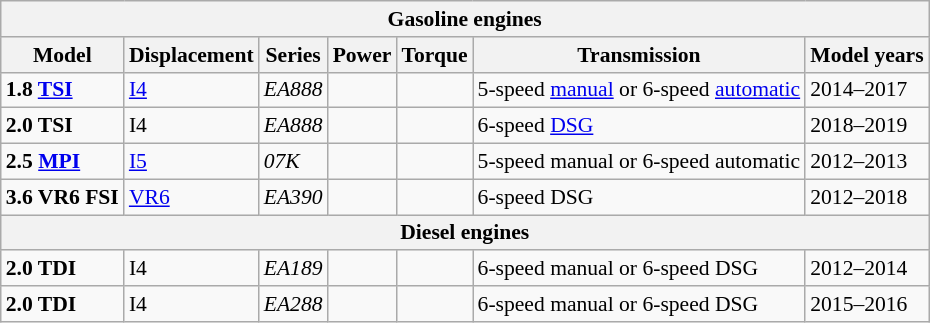<table class="wikitable" style="text-align:left; font-size:90%;">
<tr>
<th colspan="7">Gasoline engines</th>
</tr>
<tr>
<th>Model</th>
<th>Displacement</th>
<th>Series</th>
<th>Power</th>
<th>Torque</th>
<th>Transmission</th>
<th>Model years</th>
</tr>
<tr>
<td><strong>1.8 <a href='#'>TSI</a></strong></td>
<td> <a href='#'>I4</a></td>
<td><em>EA888</em></td>
<td></td>
<td></td>
<td>5-speed <a href='#'>manual</a> or 6-speed <a href='#'>automatic</a></td>
<td>2014–2017</td>
</tr>
<tr>
<td><strong>2.0 TSI</strong></td>
<td> I4</td>
<td><em>EA888</em></td>
<td></td>
<td></td>
<td>6-speed <a href='#'>DSG</a></td>
<td>2018–2019</td>
</tr>
<tr>
<td><strong>2.5 <a href='#'>MPI</a></strong></td>
<td> <a href='#'>I5</a></td>
<td><em>07K</em></td>
<td></td>
<td></td>
<td>5-speed manual or 6-speed automatic</td>
<td>2012–2013</td>
</tr>
<tr>
<td><strong>3.6 VR6 FSI</strong></td>
<td> <a href='#'>VR6</a></td>
<td><em>EA390</em></td>
<td></td>
<td></td>
<td>6-speed DSG</td>
<td>2012–2018</td>
</tr>
<tr>
<th colspan="7">Diesel engines</th>
</tr>
<tr>
<td><strong>2.0 TDI</strong></td>
<td> I4</td>
<td><em>EA189</em></td>
<td></td>
<td></td>
<td>6-speed manual or 6-speed DSG</td>
<td>2012–2014</td>
</tr>
<tr>
<td><strong>2.0 TDI</strong></td>
<td> I4</td>
<td><em>EA288</em></td>
<td></td>
<td></td>
<td>6-speed manual or 6-speed DSG</td>
<td>2015–2016</td>
</tr>
</table>
